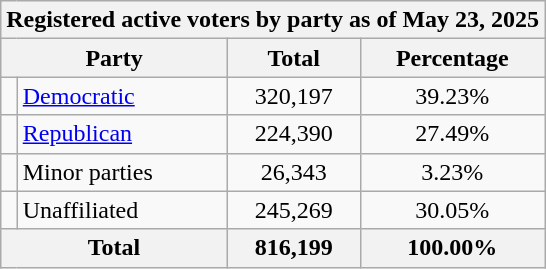<table class=wikitable>
<tr>
<th colspan = 6>Registered active voters by party as of May 23, 2025</th>
</tr>
<tr>
<th colspan = 2>Party</th>
<th>Total</th>
<th>Percentage</th>
</tr>
<tr>
<td></td>
<td><a href='#'>Democratic</a></td>
<td align=center>320,197</td>
<td align=center>39.23%</td>
</tr>
<tr>
<td></td>
<td><a href='#'>Republican</a></td>
<td align=center>224,390</td>
<td align=center>27.49%</td>
</tr>
<tr>
<td></td>
<td>Minor parties</td>
<td align=center>26,343</td>
<td align=center>3.23%</td>
</tr>
<tr>
<td></td>
<td>Unaffiliated</td>
<td align=center>245,269</td>
<td align=center>30.05%</td>
</tr>
<tr>
<th colspan = 2>Total</th>
<th align=center>816,199</th>
<th align=center>100.00%</th>
</tr>
</table>
